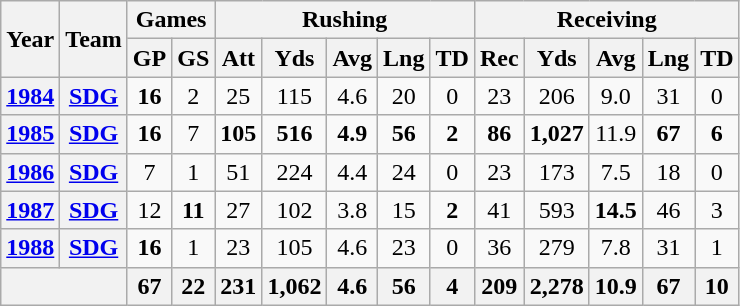<table class="wikitable" style="text-align:center;">
<tr>
<th rowspan="2">Year</th>
<th rowspan="2">Team</th>
<th colspan="2">Games</th>
<th colspan="5">Rushing</th>
<th colspan="5">Receiving</th>
</tr>
<tr>
<th>GP</th>
<th>GS</th>
<th>Att</th>
<th>Yds</th>
<th>Avg</th>
<th>Lng</th>
<th>TD</th>
<th>Rec</th>
<th>Yds</th>
<th>Avg</th>
<th>Lng</th>
<th>TD</th>
</tr>
<tr>
<th><a href='#'>1984</a></th>
<th><a href='#'>SDG</a></th>
<td><strong>16</strong></td>
<td>2</td>
<td>25</td>
<td>115</td>
<td>4.6</td>
<td>20</td>
<td>0</td>
<td>23</td>
<td>206</td>
<td>9.0</td>
<td>31</td>
<td>0</td>
</tr>
<tr>
<th><a href='#'>1985</a></th>
<th><a href='#'>SDG</a></th>
<td><strong>16</strong></td>
<td>7</td>
<td><strong>105</strong></td>
<td><strong>516</strong></td>
<td><strong>4.9</strong></td>
<td><strong>56</strong></td>
<td><strong>2</strong></td>
<td><strong>86</strong></td>
<td><strong>1,027</strong></td>
<td>11.9</td>
<td><strong>67</strong></td>
<td><strong>6</strong></td>
</tr>
<tr>
<th><a href='#'>1986</a></th>
<th><a href='#'>SDG</a></th>
<td>7</td>
<td>1</td>
<td>51</td>
<td>224</td>
<td>4.4</td>
<td>24</td>
<td>0</td>
<td>23</td>
<td>173</td>
<td>7.5</td>
<td>18</td>
<td>0</td>
</tr>
<tr>
<th><a href='#'>1987</a></th>
<th><a href='#'>SDG</a></th>
<td>12</td>
<td><strong>11</strong></td>
<td>27</td>
<td>102</td>
<td>3.8</td>
<td>15</td>
<td><strong>2</strong></td>
<td>41</td>
<td>593</td>
<td><strong>14.5</strong></td>
<td>46</td>
<td>3</td>
</tr>
<tr>
<th><a href='#'>1988</a></th>
<th><a href='#'>SDG</a></th>
<td><strong>16</strong></td>
<td>1</td>
<td>23</td>
<td>105</td>
<td>4.6</td>
<td>23</td>
<td>0</td>
<td>36</td>
<td>279</td>
<td>7.8</td>
<td>31</td>
<td>1</td>
</tr>
<tr>
<th colspan="2"></th>
<th>67</th>
<th>22</th>
<th>231</th>
<th>1,062</th>
<th>4.6</th>
<th>56</th>
<th>4</th>
<th>209</th>
<th>2,278</th>
<th>10.9</th>
<th>67</th>
<th>10</th>
</tr>
</table>
